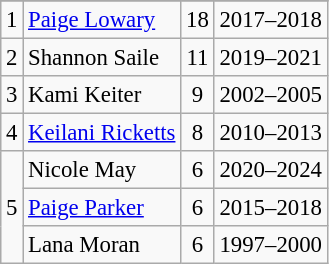<table class="wikitable" style="font-size: 95%; text-align:left;">
<tr>
</tr>
<tr>
<td align="center">1</td>
<td><a href='#'>Paige Lowary</a></td>
<td align="center">18</td>
<td align="center">2017–2018</td>
</tr>
<tr>
<td align="center">2</td>
<td>Shannon Saile</td>
<td align="center">11</td>
<td align="center">2019–2021</td>
</tr>
<tr>
<td align="center">3</td>
<td>Kami Keiter</td>
<td align="center">9</td>
<td align="center">2002–2005</td>
</tr>
<tr>
<td align="center">4</td>
<td><a href='#'>Keilani Ricketts</a></td>
<td align="center">8</td>
<td align="center">2010–2013</td>
</tr>
<tr>
<td rowspan=3 align="center">5</td>
<td>Nicole May</td>
<td align="center">6</td>
<td align="center">2020–2024</td>
</tr>
<tr>
<td><a href='#'>Paige Parker</a></td>
<td align="center">6</td>
<td align="center">2015–2018</td>
</tr>
<tr>
<td>Lana Moran</td>
<td align="center">6</td>
<td align="center">1997–2000</td>
</tr>
</table>
